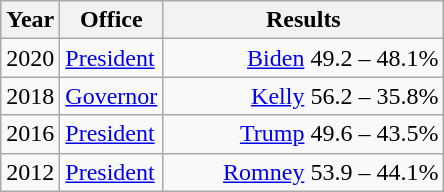<table class=wikitable>
<tr>
<th width="30">Year</th>
<th width="60">Office</th>
<th width="180">Results</th>
</tr>
<tr>
<td>2020</td>
<td><a href='#'>President</a></td>
<td align="right" ><a href='#'>Biden</a> 49.2 – 48.1%</td>
</tr>
<tr>
<td>2018</td>
<td><a href='#'>Governor</a></td>
<td align="right" ><a href='#'>Kelly</a> 56.2 – 35.8%</td>
</tr>
<tr>
<td>2016</td>
<td><a href='#'>President</a></td>
<td align="right" ><a href='#'>Trump</a> 49.6 – 43.5%</td>
</tr>
<tr>
<td>2012</td>
<td><a href='#'>President</a></td>
<td align="right" ><a href='#'>Romney</a> 53.9 – 44.1%</td>
</tr>
</table>
